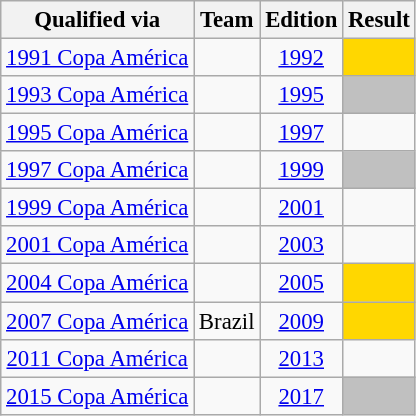<table class="wikitable sortable" style="font-size:95%; text-align:center" text-align:left"|>
<tr>
<th>Qualified via</th>
<th>Team</th>
<th>Edition</th>
<th>Result</th>
</tr>
<tr>
<td><a href='#'>1991 Copa América</a></td>
<td align=left></td>
<td><a href='#'>1992</a></td>
<td bgcolor=gold></td>
</tr>
<tr>
<td><a href='#'>1993 Copa América</a></td>
<td align=left></td>
<td><a href='#'>1995</a></td>
<td bgcolor=silver></td>
</tr>
<tr>
<td><a href='#'>1995 Copa América</a></td>
<td align=left></td>
<td><a href='#'>1997</a></td>
<td></td>
</tr>
<tr>
<td><a href='#'>1997 Copa América</a></td>
<td align=left></td>
<td><a href='#'>1999</a></td>
<td bgcolor=silver></td>
</tr>
<tr>
<td><a href='#'>1999 Copa América</a></td>
<td align=left></td>
<td><a href='#'>2001</a></td>
<td></td>
</tr>
<tr>
<td><a href='#'>2001 Copa América</a></td>
<td align=left></td>
<td><a href='#'>2003</a></td>
<td></td>
</tr>
<tr>
<td><a href='#'>2004 Copa América</a></td>
<td align=left></td>
<td><a href='#'>2005</a></td>
<td bgcolor=gold></td>
</tr>
<tr>
<td><a href='#'>2007 Copa América</a></td>
<td align=left> Brazil</td>
<td><a href='#'>2009</a></td>
<td bgcolor=gold></td>
</tr>
<tr>
<td><a href='#'>2011 Copa América</a></td>
<td align=left></td>
<td><a href='#'>2013</a></td>
<td></td>
</tr>
<tr>
<td><a href='#'>2015 Copa América</a></td>
<td align=left></td>
<td><a href='#'>2017</a></td>
<td bgcolor=silver></td>
</tr>
</table>
